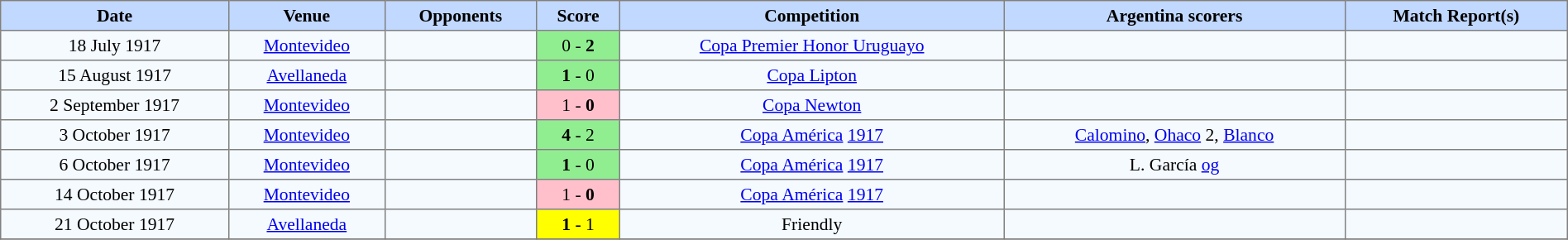<table border=1 style="border-collapse:collapse; font-size:90%;" cellpadding=3 cellspacing=0 width=100%>
<tr bgcolor=#C1D8FF align=center>
<th>Date</th>
<th>Venue</th>
<th>Opponents</th>
<th>Score</th>
<th>Competition</th>
<th>Argentina scorers</th>
<th>Match Report(s)</th>
</tr>
<tr align=center bgcolor=#F5FAFF>
<td>18 July 1917</td>
<td><a href='#'>Montevideo</a></td>
<td></td>
<td bgcolor="lightgreen">0 - <strong>2</strong></td>
<td><a href='#'>Copa Premier Honor Uruguayo</a></td>
<td></td>
<td></td>
</tr>
<tr align=center bgcolor=#F5FAFF>
<td>15 August 1917</td>
<td><a href='#'>Avellaneda</a></td>
<td></td>
<td bgcolor="lightgreen"><strong>1</strong> - 0</td>
<td><a href='#'>Copa Lipton</a></td>
<td></td>
<td></td>
</tr>
<tr align=center bgcolor=#F5FAFF>
<td>2 September 1917</td>
<td><a href='#'>Montevideo</a></td>
<td></td>
<td bgcolor="pink">1 - <strong>0</strong></td>
<td><a href='#'>Copa Newton</a></td>
<td></td>
<td></td>
</tr>
<tr align=center bgcolor=#F5FAFF>
<td>3 October 1917</td>
<td><a href='#'>Montevideo</a></td>
<td></td>
<td bgcolor="lightgreen"><strong>4</strong> - 2</td>
<td><a href='#'>Copa América</a> <a href='#'>1917</a></td>
<td><a href='#'>Calomino</a>, <a href='#'>Ohaco</a> 2, <a href='#'>Blanco</a></td>
<td></td>
</tr>
<tr align=center bgcolor=#F5FAFF>
<td>6 October 1917</td>
<td><a href='#'>Montevideo</a></td>
<td></td>
<td bgcolor="lightgreen"><strong>1</strong> - 0</td>
<td><a href='#'>Copa América</a> <a href='#'>1917</a></td>
<td>L. García <a href='#'>og</a></td>
<td></td>
</tr>
<tr align=center bgcolor=#F5FAFF>
<td>14 October 1917</td>
<td><a href='#'>Montevideo</a></td>
<td></td>
<td bgcolor="pink">1 - <strong>0</strong></td>
<td><a href='#'>Copa América</a> <a href='#'>1917</a></td>
<td></td>
<td></td>
</tr>
<tr align=center bgcolor=#F5FAFF>
<td>21 October 1917</td>
<td><a href='#'>Avellaneda</a></td>
<td></td>
<td bgcolor="yellow"><strong>1</strong> - 1</td>
<td>Friendly</td>
<td></td>
<td></td>
</tr>
<tr>
</tr>
</table>
